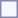<table style="border:1px solid #8888aa; background-color:#f7f8ff; padding:5px; font-size:95%; margin: 0px 12px 12px 0px;">
</table>
